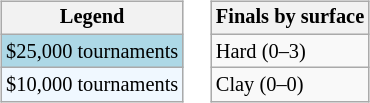<table>
<tr valign=top>
<td><br><table class=wikitable style="font-size:85%">
<tr>
<th>Legend</th>
</tr>
<tr style="background:lightblue;">
<td>$25,000 tournaments</td>
</tr>
<tr style="background:#f0f8ff;">
<td>$10,000 tournaments</td>
</tr>
</table>
</td>
<td><br><table class=wikitable style="font-size:85%">
<tr>
<th>Finals by surface</th>
</tr>
<tr>
<td>Hard (0–3)</td>
</tr>
<tr>
<td>Clay (0–0)</td>
</tr>
</table>
</td>
</tr>
</table>
